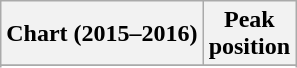<table class="wikitable sortable">
<tr>
<th>Chart (2015–2016)</th>
<th>Peak<br>position</th>
</tr>
<tr>
</tr>
<tr>
</tr>
<tr>
</tr>
<tr>
</tr>
<tr>
</tr>
<tr>
</tr>
</table>
